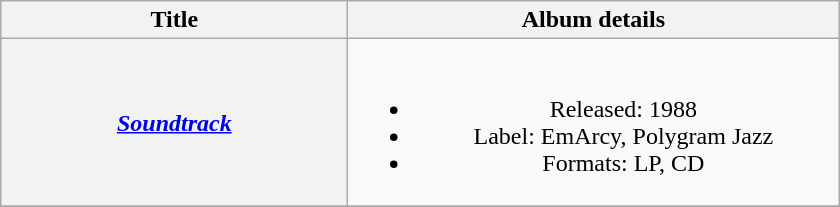<table class="wikitable plainrowheaders" style="text-align:center;">
<tr>
<th scope="col" style="width:14em;">Title</th>
<th scope="col" style="width:20em;">Album details</th>
</tr>
<tr>
<th scope="row"><em><a href='#'>Soundtrack</a></em></th>
<td><br><ul><li>Released: 1988 </li><li>Label: EmArcy, Polygram Jazz </li><li>Formats: LP, CD</li></ul></td>
</tr>
<tr>
</tr>
</table>
